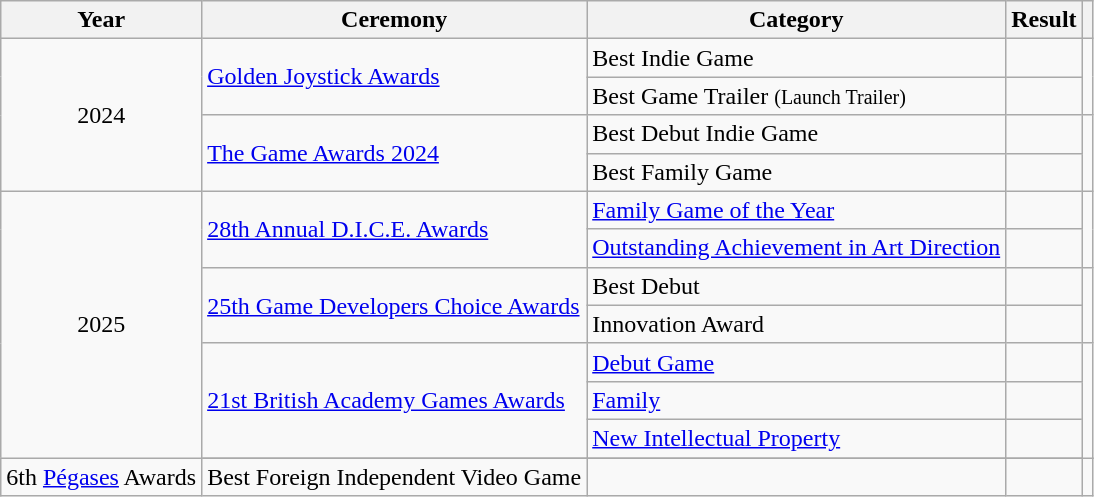<table class="wikitable plainrowheaders sortable" width="auto">
<tr>
<th scope="col">Year</th>
<th scope="col">Ceremony</th>
<th scope="col">Category</th>
<th scope="col">Result</th>
<th scope="col" class="unsortable"></th>
</tr>
<tr>
<td style="text-align:center;" rowspan="4">2024</td>
<td rowspan="2"><a href='#'>Golden Joystick Awards</a></td>
<td>Best Indie Game</td>
<td></td>
<td rowspan="2" style="text-align:center;"></td>
</tr>
<tr>
<td>Best Game Trailer <small>(Launch Trailer)</small></td>
<td></td>
</tr>
<tr>
<td rowspan="2"><a href='#'>The Game Awards 2024</a></td>
<td>Best Debut Indie Game</td>
<td></td>
<td rowspan="2" style="text-align:center;"></td>
</tr>
<tr>
<td>Best Family Game</td>
<td></td>
</tr>
<tr>
<td rowspan="8" style="text-align:center;">2025</td>
<td rowspan="2"><a href='#'>28th Annual D.I.C.E. Awards</a></td>
<td><a href='#'>Family Game of the Year</a></td>
<td></td>
<td rowspan="2" style="text-align:center;"></td>
</tr>
<tr>
<td><a href='#'>Outstanding Achievement in Art Direction</a></td>
<td></td>
</tr>
<tr>
<td rowspan="2"><a href='#'>25th Game Developers Choice Awards</a></td>
<td>Best Debut</td>
<td></td>
<td rowspan="2" style="text-align:center;"></td>
</tr>
<tr>
<td>Innovation Award</td>
<td></td>
</tr>
<tr>
<td rowspan="3"><a href='#'>21st British Academy Games Awards</a></td>
<td><a href='#'>Debut Game</a></td>
<td></td>
<td align="center" rowspan="3"></td>
</tr>
<tr>
<td><a href='#'>Family</a></td>
<td></td>
</tr>
<tr>
<td><a href='#'>New Intellectual Property</a></td>
<td></td>
</tr>
<tr>
</tr>
<tr>
<td>6th <a href='#'>Pégases</a> Awards</td>
<td>Best Foreign Independent Video Game</td>
<td></td>
<td align="center"></td>
</tr>
</table>
